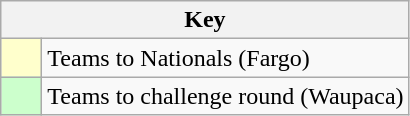<table class="wikitable" style="text-align: center;">
<tr>
<th colspan=2>Key</th>
</tr>
<tr>
<td style="background:#ffffcc; width:20px;"></td>
<td align=left>Teams to Nationals (Fargo)</td>
</tr>
<tr>
<td style="background:#ccffcc; width:20px;"></td>
<td align=left>Teams to challenge round (Waupaca)</td>
</tr>
</table>
